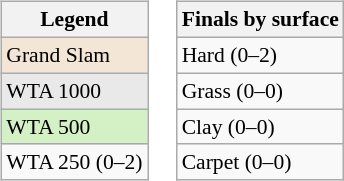<table>
<tr valign=top>
<td><br><table class=wikitable style="font-size:90%">
<tr>
<th>Legend</th>
</tr>
<tr>
<td bgcolor=f3e6d7>Grand Slam</td>
</tr>
<tr>
<td style="background:#e9e9e9;">WTA 1000</td>
</tr>
<tr>
<td style="background:#d4f1c5;">WTA 500</td>
</tr>
<tr>
<td>WTA 250 (0–2)</td>
</tr>
</table>
</td>
<td><br><table class=wikitable style="font-size:90%">
<tr>
<th>Finals by surface</th>
</tr>
<tr>
<td>Hard (0–2)</td>
</tr>
<tr>
<td>Grass (0–0)</td>
</tr>
<tr>
<td>Clay (0–0)</td>
</tr>
<tr>
<td>Carpet (0–0)</td>
</tr>
</table>
</td>
</tr>
</table>
